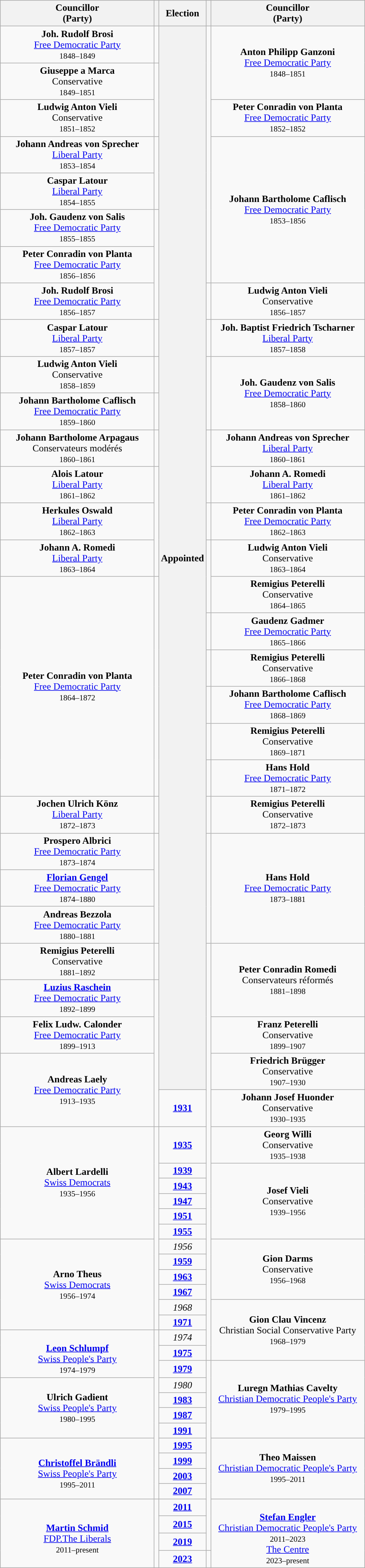<table class="wikitable" style="text-align:center">
<tr>
<th scope="col" width="250" colspan = "1">Councillor<br> (Party)</th>
<th></th>
<th>Election</th>
<th></th>
<th scope="col" width="250" colspan = "1">Councillor<br> (Party)</th>
</tr>
<tr>
<td rowspan=1><strong>Joh. Rudolf Brosi</strong><br><a href='#'>Free Democratic Party</a><br><small>1848–1849</small></td>
<td rowspan=1; style="background-color: "></td>
<th rowspan=31>Appointed</th>
<td rowspan=7; style="background-color: "></td>
<td rowspan=2><strong>Anton Philipp Ganzoni</strong><br><a href='#'>Free Democratic Party</a><br><small>1848–1851</small></td>
</tr>
<tr>
<td rowspan=1><strong>Giuseppe a Marca</strong><br>Conservative<br><small>1849–1851</small></td>
<td rowspan=2; style="background-color: "></td>
</tr>
<tr>
<td rowspan=1><strong>Ludwig Anton Vieli</strong><br>Conservative<br><small>1851–1852</small></td>
<td rowspan=1><strong>Peter Conradin von Planta</strong><br><a href='#'>Free Democratic Party</a><br><small>1852–1852</small></td>
</tr>
<tr>
<td rowspan=1><strong>Johann Andreas von Sprecher</strong><br><a href='#'>Liberal Party</a><br><small>1853–1854</small></td>
<td rowspan=2; style="background-color: "></td>
<td rowspan=4><strong>Johann Bartholome Caflisch</strong><br><a href='#'>Free Democratic Party</a><br><small>1853–1856</small></td>
</tr>
<tr>
<td rowspan=1><strong>Caspar Latour</strong><br><a href='#'>Liberal Party</a><br><small>1854–1855</small></td>
</tr>
<tr>
<td rowspan=1><strong>Joh. Gaudenz von Salis</strong><br><a href='#'>Free Democratic Party</a><br><small>1855–1855</small></td>
<td rowspan=3; style="background-color: "></td>
</tr>
<tr>
<td rowspan=1><strong>Peter Conradin von Planta</strong><br><a href='#'>Free Democratic Party</a><br><small>1856–1856</small></td>
</tr>
<tr>
<td rowspan=1><strong>Joh. Rudolf Brosi</strong><br><a href='#'>Free Democratic Party</a><br><small>1856–1857</small></td>
<td rowspan=1; style="background-color: "></td>
<td rowspan=1><strong>Ludwig Anton Vieli</strong><br>Conservative<br><small>1856–1857</small></td>
</tr>
<tr>
<td rowspan=1><strong>Caspar Latour</strong><br><a href='#'>Liberal Party</a><br><small>1857–1857</small></td>
<td rowspan=1; style="background-color: "></td>
<td rowspan=1; style="background-color: "></td>
<td rowspan=1><strong>Joh. Baptist Friedrich Tscharner</strong><br><a href='#'>Liberal Party</a><br><small>1857–1858</small></td>
</tr>
<tr>
<td rowspan=1><strong>Ludwig Anton Vieli</strong><br>Conservative<br><small>1858–1859</small></td>
<td rowspan=1; style="background-color: "></td>
<td rowspan=2; style="background-color: "></td>
<td rowspan=2><strong>Joh. Gaudenz von Salis</strong><br><a href='#'>Free Democratic Party</a><br><small>1858–1860</small></td>
</tr>
<tr>
<td rowspan=1><strong>Johann Bartholome Caflisch</strong><br><a href='#'>Free Democratic Party</a><br><small>1859–1860</small></td>
<td rowspan=1; style="background-color: "></td>
</tr>
<tr>
<td rowspan=1><strong>Johann Bartholome Arpagaus</strong><br>Conservateurs modérés<br><small>1860–1861</small></td>
<td rowspan=1; style="background-color: "></td>
<td rowspan=2; style="background-color: "></td>
<td rowspan=1><strong>Johann Andreas von Sprecher</strong><br><a href='#'>Liberal Party</a><br><small>1860–1861</small></td>
</tr>
<tr>
<td rowspan=1><strong>Alois Latour</strong><br><a href='#'>Liberal Party</a><br><small>1861–1862</small></td>
<td rowspan=3; style="background-color: "></td>
<td rowspan=1><strong>Johann A. Romedi</strong><br><a href='#'>Liberal Party</a><br><small>1861–1862</small></td>
</tr>
<tr>
<td rowspan=1><strong>Herkules Oswald</strong><br><a href='#'>Liberal Party</a><br><small>1862–1863</small></td>
<td rowspan=1; style="background-color: "></td>
<td rowspan=1><strong>Peter Conradin von Planta</strong><br><a href='#'>Free Democratic Party</a><br><small>1862–1863</small></td>
</tr>
<tr>
<td rowspan=1><strong>Johann A. Romedi</strong><br><a href='#'>Liberal Party</a><br><small>1863–1864</small></td>
<td rowspan=2; style="background-color: "></td>
<td rowspan=1><strong>Ludwig Anton Vieli</strong><br>Conservative<br><small>1863–1864</small></td>
</tr>
<tr>
<td rowspan=6><strong>Peter Conradin von Planta</strong><br><a href='#'>Free Democratic Party</a><br><small>1864–1872</small></td>
<td rowspan=6; style="background-color: "></td>
<td rowspan=1><strong>Remigius Peterelli</strong><br>Conservative<br><small>1864–1865</small></td>
</tr>
<tr>
<td rowspan=1; style="background-color: "></td>
<td rowspan=1><strong>Gaudenz Gadmer</strong><br><a href='#'>Free Democratic Party</a><br><small>1865–1866</small></td>
</tr>
<tr>
<td rowspan=1; style="background-color: "></td>
<td rowspan=1><strong>Remigius Peterelli</strong><br>Conservative<br><small>1866–1868</small></td>
</tr>
<tr>
<td rowspan=1; style="background-color: "></td>
<td rowspan=1><strong>Johann Bartholome Caflisch</strong><br><a href='#'>Free Democratic Party</a><br><small>1868–1869</small></td>
</tr>
<tr>
<td rowspan=1; style="background-color: "></td>
<td rowspan=1><strong>Remigius Peterelli</strong><br>Conservative<br><small>1869–1871</small></td>
</tr>
<tr>
<td rowspan=1; style="background-color: "></td>
<td rowspan=1><strong>Hans Hold</strong><br><a href='#'>Free Democratic Party</a><br><small>1871–1872</small></td>
</tr>
<tr>
<td rowspan=1><strong>Jochen Ulrich Könz</strong><br><a href='#'>Liberal Party</a><br><small>1872–1873</small></td>
<td rowspan=1; style="background-color: "></td>
<td rowspan=1; style="background-color: "></td>
<td rowspan=1><strong>Remigius Peterelli</strong><br>Conservative<br><small>1872–1873</small></td>
</tr>
<tr>
<td rowspan=1><strong>Prospero Albrici</strong><br><a href='#'>Free Democratic Party</a><br><small>1873–1874</small></td>
<td rowspan=3; style="background-color: "></td>
<td rowspan=3; style="background-color: "></td>
<td rowspan=3><strong>Hans Hold</strong><br><a href='#'>Free Democratic Party</a><br><small>1873–1881</small></td>
</tr>
<tr>
<td rowspan=1><strong><a href='#'>Florian Gengel</a></strong><br><a href='#'>Free Democratic Party</a><br><small>1874–1880</small></td>
</tr>
<tr>
<td rowspan=1><strong>Andreas Bezzola</strong><br><a href='#'>Free Democratic Party</a><br><small>1880–1881</small></td>
</tr>
<tr>
<td rowspan=1><strong>Remigius Peterelli</strong><br>Conservative<br><small>1881–1892</small></td>
<td rowspan=1; style="background-color: "></td>
<td rowspan=21; style="background-color: "></td>
<td rowspan=2><strong>Peter Conradin Romedi</strong><br>Conservateurs réformés<br><small>1881–1898</small></td>
</tr>
<tr>
<td rowspan=1><strong><a href='#'>Luzius Raschein</a></strong><br><a href='#'>Free Democratic Party</a><br><small>1892–1899</small></td>
<td rowspan=6; style="background-color: "></td>
</tr>
<tr>
<td rowspan=2><strong>Felix Ludw. Calonder</strong><br><a href='#'>Free Democratic Party</a><br><small>1899–1913</small></td>
<td rowspan=1><strong>Franz Peterelli</strong><br>Conservative<br><small>1899–1907</small></td>
</tr>
<tr>
<td rowspan=2><strong>Friedrich Brügger</strong><br>Conservative<br><small>1907–1930</small></td>
</tr>
<tr>
<td rowspan=3><strong>Andreas Laely</strong><br><a href='#'>Free Democratic Party</a><br><small>1913–1935</small></td>
</tr>
<tr>
<td rowspan=2><strong>Johann Josef Huonder</strong><br>Conservative<br><small>1930–1935</small></td>
</tr>
<tr>
<td><strong><a href='#'>1931</a></strong></td>
</tr>
<tr>
<td rowspan=6><strong>Albert Lardelli</strong><br><a href='#'>Swiss Democrats</a><br><small>1935–1956</small></td>
<td rowspan=12; style="background-color: "></td>
<td><strong><a href='#'>1935</a></strong></td>
<td rowspan=1><strong>Georg Willi</strong><br>Conservative<br><small>1935–1938</small></td>
</tr>
<tr>
<td><strong><a href='#'>1939</a></strong></td>
<td rowspan=5><strong>Josef Vieli</strong><br>Conservative<br><small>1939–1956</small></td>
</tr>
<tr>
<td><strong><a href='#'>1943</a></strong></td>
</tr>
<tr>
<td><strong><a href='#'>1947</a></strong></td>
</tr>
<tr>
<td><strong><a href='#'>1951</a></strong></td>
</tr>
<tr>
<td><strong><a href='#'>1955</a></strong></td>
</tr>
<tr>
<td rowspan=6><strong>Arno Theus</strong><br><a href='#'>Swiss Democrats</a><br><small>1956–1974</small></td>
<td><em>1956</em></td>
<td rowspan=4><strong>Gion Darms</strong><br>Conservative<br><small>1956–1968</small></td>
</tr>
<tr>
<td><strong><a href='#'>1959</a></strong></td>
</tr>
<tr>
<td><strong><a href='#'>1963</a></strong></td>
</tr>
<tr>
<td><strong><a href='#'>1967</a></strong></td>
</tr>
<tr>
<td><em>1968</em></td>
<td rowspan=4><strong>Gion Clau Vincenz</strong><br>Christian Social Conservative Party<br><small>1968–1979</small></td>
</tr>
<tr>
<td><strong><a href='#'>1971</a></strong></td>
</tr>
<tr>
<td rowspan=3><br><strong><a href='#'>Leon Schlumpf</a></strong><br><a href='#'>Swiss People's Party</a><br><small>1974–1979</small></td>
<td rowspan=11; style="background-color: "></td>
<td><em>1974</em></td>
</tr>
<tr>
<td><strong><a href='#'>1975</a></strong></td>
</tr>
<tr>
<td><strong><a href='#'>1979</a></strong></td>
<td rowspan=12; style="background-color: "></td>
<td rowspan=5><strong>Luregn Mathias Cavelty</strong><br><a href='#'>Christian Democratic People's Party</a><br><small>1979–1995</small></td>
</tr>
<tr>
<td rowspan=4><strong>Ulrich Gadient</strong><br><a href='#'>Swiss People's Party</a><br><small>1980–1995</small></td>
<td><em>1980</em></td>
</tr>
<tr>
<td><strong><a href='#'>1983</a></strong></td>
</tr>
<tr>
<td><strong><a href='#'>1987</a></strong></td>
</tr>
<tr>
<td><strong><a href='#'>1991</a></strong></td>
</tr>
<tr>
<td rowspan=4><br><strong><a href='#'>Christoffel Brändli</a></strong><br><a href='#'>Swiss People's Party</a><br><small>1995–2011</small></td>
<td><strong><a href='#'>1995</a></strong></td>
<td rowspan=4><strong>Theo Maissen</strong><br><a href='#'>Christian Democratic People's Party</a><br><small>1995–2011</small></td>
</tr>
<tr>
<td><strong><a href='#'>1999</a></strong></td>
</tr>
<tr>
<td><strong><a href='#'>2003</a></strong></td>
</tr>
<tr>
<td><strong><a href='#'>2007</a></strong></td>
</tr>
<tr>
<td rowspan=4><br><strong><a href='#'>Martin Schmid</a></strong><br><a href='#'>FDP.The Liberals</a><br><small>2011–present</small></td>
<td rowspan=4; style="background-color: "></td>
<td><strong><a href='#'>2011</a></strong></td>
<td rowspan=4><br><strong><a href='#'>Stefan Engler</a></strong><br><a href='#'>Christian Democratic People's Party</a><br><small>2011–2023</small><br><a href='#'>The Centre</a><br><small>2023–present</small></td>
</tr>
<tr>
<td><strong><a href='#'>2015</a></strong></td>
</tr>
<tr>
<td><strong><a href='#'>2019</a></strong></td>
</tr>
<tr>
<td><strong><a href='#'>2023</a></strong></td>
<td rowspan=1; style="background-color: "></td>
</tr>
</table>
